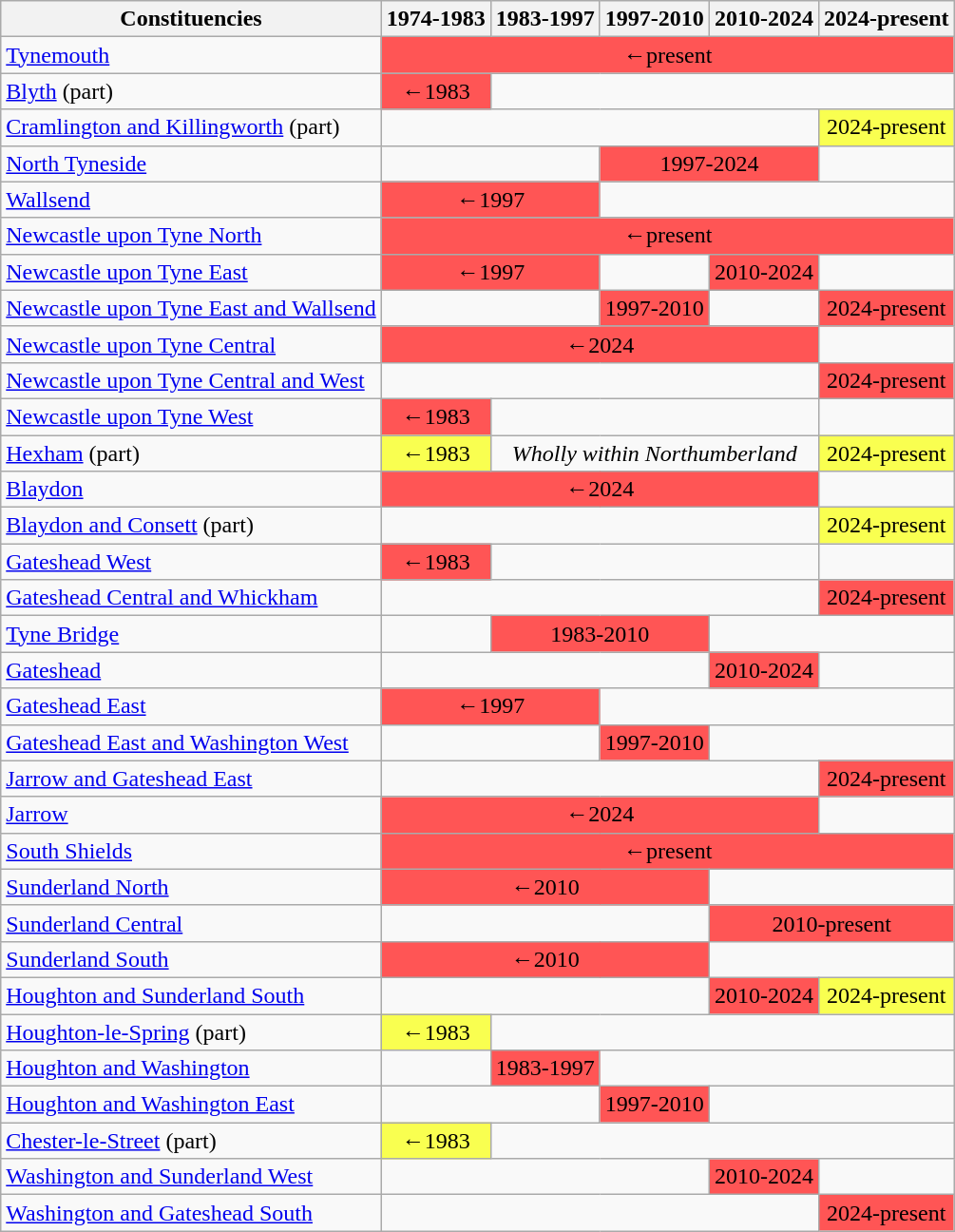<table class="wikitable">
<tr>
<th>Constituencies</th>
<th>1974-1983</th>
<th>1983-1997</th>
<th>1997-2010</th>
<th>2010-2024</th>
<th>2024-present</th>
</tr>
<tr>
<td><a href='#'>Tynemouth</a></td>
<td colspan="5" align="center" bgcolor="#ff5555">←present</td>
</tr>
<tr>
<td><a href='#'>Blyth</a> (part)</td>
<td align="center" bgcolor="#ff5555">←1983</td>
<td colspan="4"></td>
</tr>
<tr>
<td><a href='#'>Cramlington and Killingworth</a> (part)</td>
<td colspan="4"></td>
<td align="center" bgcolor="#f9ff50">2024-present</td>
</tr>
<tr>
<td><a href='#'>North Tyneside</a></td>
<td colspan="2"></td>
<td colspan="2" align="center" bgcolor="#ff5555">1997-2024</td>
<td></td>
</tr>
<tr>
<td><a href='#'>Wallsend</a></td>
<td colspan="2" align="center" bgcolor="#ff5555">←1997</td>
<td colspan="3"></td>
</tr>
<tr>
<td><a href='#'>Newcastle upon Tyne North</a></td>
<td colspan="5" align="center" bgcolor="#ff5555">←present</td>
</tr>
<tr>
<td><a href='#'>Newcastle upon Tyne East</a></td>
<td colspan="2" align="center" bgcolor="#ff5555">←1997</td>
<td></td>
<td align="center" bgcolor="#ff5555">2010-2024</td>
<td></td>
</tr>
<tr>
<td><a href='#'>Newcastle upon Tyne East and Wallsend</a></td>
<td colspan="2"></td>
<td align="center" bgcolor="#ff5555">1997-2010</td>
<td></td>
<td align="center" bgcolor="#ff5555">2024-present</td>
</tr>
<tr>
<td><a href='#'>Newcastle upon Tyne Central</a></td>
<td colspan="4" align="center" bgcolor="#ff5555">←2024</td>
<td></td>
</tr>
<tr>
<td><a href='#'>Newcastle upon Tyne Central and West</a></td>
<td colspan="4"></td>
<td align="center" bgcolor="#ff5555">2024-present</td>
</tr>
<tr>
<td><a href='#'>Newcastle upon Tyne West</a></td>
<td align="center" bgcolor="#ff5555">←1983</td>
<td colspan="3"></td>
<td></td>
</tr>
<tr>
<td><a href='#'>Hexham</a> (part)</td>
<td align="center" bgcolor="#f9ff50">←1983</td>
<td colspan="3"  align="center"><em>Wholly within Northumberland</em></td>
<td align="center" bgcolor="#f9ff50">2024-present</td>
</tr>
<tr>
<td><a href='#'>Blaydon</a></td>
<td colspan="4" align="center" bgcolor="#ff5555">←2024</td>
<td></td>
</tr>
<tr>
<td><a href='#'>Blaydon and Consett</a> (part)</td>
<td colspan="4"></td>
<td align="center" bgcolor="#f9ff50">2024-present</td>
</tr>
<tr>
<td><a href='#'>Gateshead West</a></td>
<td align="center" bgcolor="#ff5555">←1983</td>
<td colspan="3"></td>
<td></td>
</tr>
<tr>
<td><a href='#'>Gateshead Central and Whickham</a></td>
<td colspan="4"></td>
<td align="center" bgcolor="#ff5555">2024-present</td>
</tr>
<tr>
<td><a href='#'>Tyne Bridge</a></td>
<td></td>
<td colspan="2" align="center" bgcolor="#ff5555">1983-2010</td>
<td colspan="2"></td>
</tr>
<tr>
<td><a href='#'>Gateshead</a></td>
<td colspan="3"></td>
<td align="center" bgcolor="#ff5555">2010-2024</td>
<td></td>
</tr>
<tr>
<td><a href='#'>Gateshead East</a></td>
<td colspan="2" align="center" bgcolor="#ff5555">←1997</td>
<td colspan="3"></td>
</tr>
<tr>
<td><a href='#'>Gateshead East and Washington West</a></td>
<td colspan="2"></td>
<td align="center" bgcolor="#ff5555">1997-2010</td>
<td colspan="2"></td>
</tr>
<tr>
<td><a href='#'>Jarrow and Gateshead East</a></td>
<td colspan="4"></td>
<td align="center" bgcolor="#ff5555">2024-present</td>
</tr>
<tr>
<td><a href='#'>Jarrow</a></td>
<td colspan="4" align="center" bgcolor="#ff5555">←2024</td>
<td></td>
</tr>
<tr>
<td><a href='#'>South Shields</a></td>
<td colspan="5" align="center" bgcolor="#ff5555">←present</td>
</tr>
<tr>
<td><a href='#'>Sunderland North</a></td>
<td colspan="3" align="center" bgcolor="#ff5555">←2010</td>
<td colspan="2"></td>
</tr>
<tr>
<td><a href='#'>Sunderland Central</a></td>
<td colspan="3"></td>
<td colspan="2" align="center" bgcolor="#ff5555">2010-present</td>
</tr>
<tr>
<td><a href='#'>Sunderland South</a></td>
<td colspan="3" align="center" bgcolor="#ff5555">←2010</td>
<td colspan="2"></td>
</tr>
<tr>
<td><a href='#'>Houghton and Sunderland South</a></td>
<td colspan="3"></td>
<td align="center" bgcolor="#ff5555">2010-2024</td>
<td align="center" bgcolor="#f9ff50">2024-present</td>
</tr>
<tr>
<td><a href='#'>Houghton-le-Spring</a> (part)</td>
<td align="center" bgcolor="#f9ff50">←1983</td>
<td colspan="4"></td>
</tr>
<tr>
<td><a href='#'>Houghton and Washington</a></td>
<td></td>
<td align="center" bgcolor="#ff5555">1983-1997</td>
<td colspan="3"></td>
</tr>
<tr>
<td><a href='#'>Houghton and Washington East</a></td>
<td colspan="2"></td>
<td align="center" bgcolor="#ff5555">1997-2010</td>
<td colspan="2"></td>
</tr>
<tr>
<td><a href='#'>Chester-le-Street</a> (part)</td>
<td align="center" bgcolor="#f9ff50">←1983</td>
<td colspan="4"></td>
</tr>
<tr>
<td><a href='#'>Washington and Sunderland West</a></td>
<td colspan="3"></td>
<td align="center" bgcolor="#ff5555">2010-2024</td>
<td></td>
</tr>
<tr>
<td><a href='#'>Washington and Gateshead South</a></td>
<td colspan="4"></td>
<td align="center" bgcolor="#ff5555">2024-present</td>
</tr>
</table>
